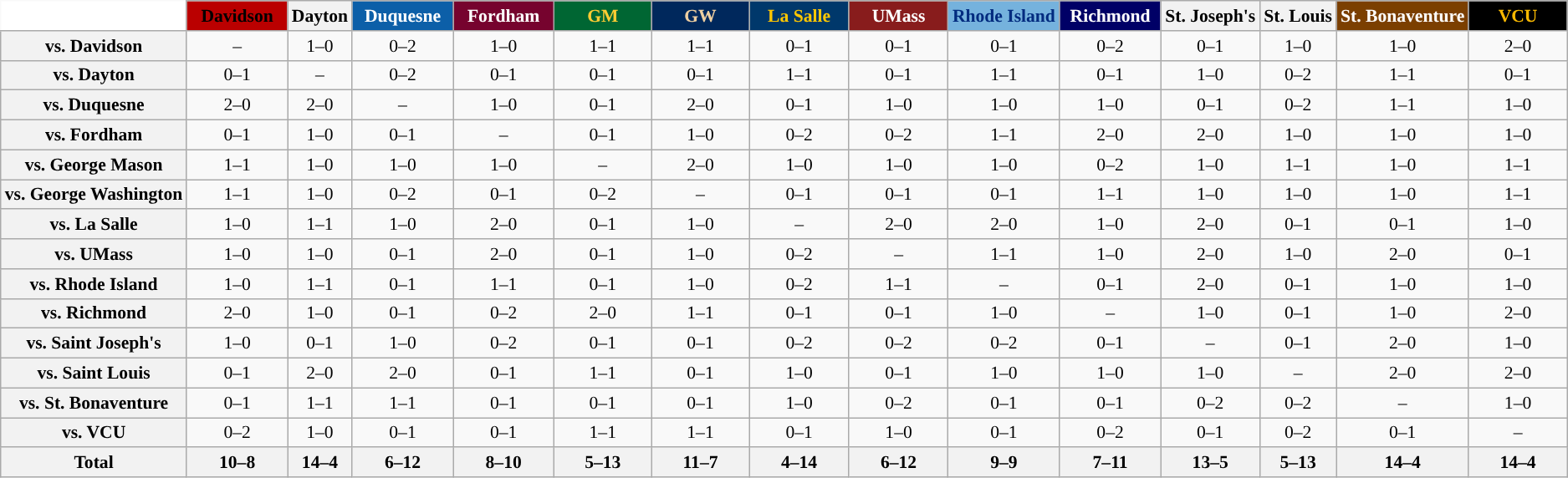<table class="wikitable" style="white-space:nowrap;font-size:90%;">
<tr>
<th colspan=1 style="background:white; border-top-style:hidden; border-left-style:hidden;"   width=75> </th>
<th style="background:#BA0000; color:#000000;"  width=75>Davidson</th>
<th style="background:#">Dayton</th>
<th style="background:#0C5FA8; color:white;"  width=75>Duquesne</th>
<th style="background:#76032E; color:#FFFFFF;"  width=75>Fordham</th>
<th style="background:#006633; color:#FFCC33;"  width=75>GM</th>
<th style="background:#00285C; color:#EECFA1;"  width=75>GW</th>
<th style="background:#00386B; color:#FFC700;"  width=75>La Salle</th>
<th style="background:#881C1C; color:white;"  width=75>UMass</th>
<th style="background:#75B2DD; color:#002b7f;"  width=75>Rhode Island</th>
<th style="background:#000066; color:#FFFFFF;"  width=75>Richmond</th>
<th style="background:#">St. Joseph's</th>
<th style="background:#">St. Louis</th>
<th style="background:#7B3F00; color:#FFFFFF;"  width=75>St. Bonaventure</th>
<th style="background:#000000; color:#F8B800;"  width=75>VCU</th>
</tr>
<tr style="text-align:center;">
<th>vs. Davidson</th>
<td>–</td>
<td>1–0</td>
<td>0–2</td>
<td>1–0</td>
<td>1–1</td>
<td>1–1</td>
<td>0–1</td>
<td>0–1</td>
<td>0–1</td>
<td>0–2</td>
<td>0–1</td>
<td>1–0</td>
<td>1–0</td>
<td>2–0</td>
</tr>
<tr style="text-align:center;">
<th>vs. Dayton</th>
<td>0–1</td>
<td>–</td>
<td>0–2</td>
<td>0–1</td>
<td>0–1</td>
<td>0–1</td>
<td>1–1</td>
<td>0–1</td>
<td>1–1</td>
<td>0–1</td>
<td>1–0</td>
<td>0–2</td>
<td>1–1</td>
<td>0–1</td>
</tr>
<tr style="text-align:center;">
<th>vs. Duquesne</th>
<td>2–0</td>
<td>2–0</td>
<td>–</td>
<td>1–0</td>
<td>0–1</td>
<td>2–0</td>
<td>0–1</td>
<td>1–0</td>
<td>1–0</td>
<td>1–0</td>
<td>0–1</td>
<td>0–2</td>
<td>1–1</td>
<td>1–0</td>
</tr>
<tr style="text-align:center;">
<th>vs. Fordham</th>
<td>0–1</td>
<td>1–0</td>
<td>0–1</td>
<td>–</td>
<td>0–1</td>
<td>1–0</td>
<td>0–2</td>
<td>0–2</td>
<td>1–1</td>
<td>2–0</td>
<td>2–0</td>
<td>1–0</td>
<td>1–0</td>
<td>1–0</td>
</tr>
<tr style="text-align:center;">
<th>vs. George Mason</th>
<td>1–1</td>
<td>1–0</td>
<td>1–0</td>
<td>1–0</td>
<td>–</td>
<td>2–0</td>
<td>1–0</td>
<td>1–0</td>
<td>1–0</td>
<td>0–2</td>
<td>1–0</td>
<td>1–1</td>
<td>1–0</td>
<td>1–1</td>
</tr>
<tr style="text-align:center;">
<th>vs. George Washington</th>
<td>1–1</td>
<td>1–0</td>
<td>0–2</td>
<td>0–1</td>
<td>0–2</td>
<td>–</td>
<td>0–1</td>
<td>0–1</td>
<td>0–1</td>
<td>1–1</td>
<td>1–0</td>
<td>1–0</td>
<td>1–0</td>
<td>1–1</td>
</tr>
<tr style="text-align:center;">
<th>vs. La Salle</th>
<td>1–0</td>
<td>1–1</td>
<td>1–0</td>
<td>2–0</td>
<td>0–1</td>
<td>1–0</td>
<td>–</td>
<td>2–0</td>
<td>2–0</td>
<td>1–0</td>
<td>2–0</td>
<td>0–1</td>
<td>0–1</td>
<td>1–0</td>
</tr>
<tr style="text-align:center;">
<th>vs. UMass</th>
<td>1–0</td>
<td>1–0</td>
<td>0–1</td>
<td>2–0</td>
<td>0–1</td>
<td>1–0</td>
<td>0–2</td>
<td>–</td>
<td>1–1</td>
<td>1–0</td>
<td>2–0</td>
<td>1–0</td>
<td>2–0</td>
<td>0–1</td>
</tr>
<tr style="text-align:center;">
<th>vs. Rhode Island</th>
<td>1–0</td>
<td>1–1</td>
<td>0–1</td>
<td>1–1</td>
<td>0–1</td>
<td>1–0</td>
<td>0–2</td>
<td>1–1</td>
<td>–</td>
<td>0–1</td>
<td>2–0</td>
<td>0–1</td>
<td>1–0</td>
<td>1–0</td>
</tr>
<tr style="text-align:center;">
<th>vs. Richmond</th>
<td>2–0</td>
<td>1–0</td>
<td>0–1</td>
<td>0–2</td>
<td>2–0</td>
<td>1–1</td>
<td>0–1</td>
<td>0–1</td>
<td>1–0</td>
<td>–</td>
<td>1–0</td>
<td>0–1</td>
<td>1–0</td>
<td>2–0</td>
</tr>
<tr style="text-align:center;">
<th>vs. Saint Joseph's</th>
<td>1–0</td>
<td>0–1</td>
<td>1–0</td>
<td>0–2</td>
<td>0–1</td>
<td>0–1</td>
<td>0–2</td>
<td>0–2</td>
<td>0–2</td>
<td>0–1</td>
<td>–</td>
<td>0–1</td>
<td>2–0</td>
<td>1–0</td>
</tr>
<tr style="text-align:center;">
<th>vs. Saint Louis</th>
<td>0–1</td>
<td>2–0</td>
<td>2–0</td>
<td>0–1</td>
<td>1–1</td>
<td>0–1</td>
<td>1–0</td>
<td>0–1</td>
<td>1–0</td>
<td>1–0</td>
<td>1–0</td>
<td>–</td>
<td>2–0</td>
<td>2–0</td>
</tr>
<tr style="text-align:center;">
<th>vs. St. Bonaventure</th>
<td>0–1</td>
<td>1–1</td>
<td>1–1</td>
<td>0–1</td>
<td>0–1</td>
<td>0–1</td>
<td>1–0</td>
<td>0–2</td>
<td>0–1</td>
<td>0–1</td>
<td>0–2</td>
<td>0–2</td>
<td>–</td>
<td>1–0</td>
</tr>
<tr style="text-align:center;">
<th>vs. VCU</th>
<td>0–2</td>
<td>1–0</td>
<td>0–1</td>
<td>0–1</td>
<td>1–1</td>
<td>1–1</td>
<td>0–1</td>
<td>1–0</td>
<td>0–1</td>
<td>0–2</td>
<td>0–1</td>
<td>0–2</td>
<td>0–1</td>
<td>–<br></td>
</tr>
<tr style="text-align:center;">
<th>Total</th>
<th>10–8</th>
<th>14–4</th>
<th>6–12</th>
<th>8–10</th>
<th>5–13</th>
<th>11–7</th>
<th>4–14</th>
<th>6–12</th>
<th>9–9</th>
<th>7–11</th>
<th>13–5</th>
<th>5–13</th>
<th>14–4</th>
<th>14–4</th>
</tr>
</table>
